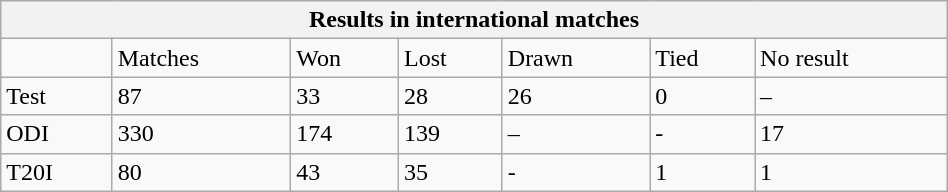<table class="wikitable" style="float:right; margin-left:1em; width:50%">
<tr>
<th colspan="7"><strong>Results in international matches</strong></th>
</tr>
<tr>
<td> </td>
<td>Matches</td>
<td>Won</td>
<td>Lost</td>
<td>Drawn</td>
<td>Tied</td>
<td>No result</td>
</tr>
<tr>
<td>Test</td>
<td>87</td>
<td>33</td>
<td>28</td>
<td>26</td>
<td>0</td>
<td>–</td>
</tr>
<tr>
<td>ODI</td>
<td>330</td>
<td>174</td>
<td>139</td>
<td>–</td>
<td>-</td>
<td>17</td>
</tr>
<tr>
<td>T20I</td>
<td>80</td>
<td>43</td>
<td>35</td>
<td>-</td>
<td>1</td>
<td>1</td>
</tr>
</table>
